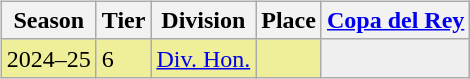<table>
<tr>
<td valign="top" width=0%><br><table class="wikitable">
<tr style="background:#f0f6fa;">
<th>Season</th>
<th>Tier</th>
<th>Division</th>
<th>Place</th>
<th><a href='#'>Copa del Rey</a></th>
</tr>
<tr>
<td style="background:#EFEF99;">2024–25</td>
<td style="background:#EFEF99;">6</td>
<td style="background:#EFEF99;"><a href='#'>Div. Hon.</a></td>
<td style="background:#EFEF99;"></td>
<th style="background:#efefef;"></th>
</tr>
</table>
</td>
</tr>
</table>
